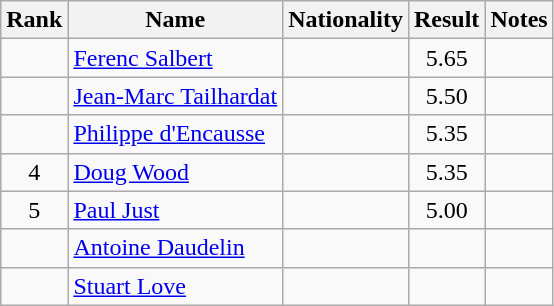<table class="wikitable sortable" style="text-align:center">
<tr>
<th>Rank</th>
<th>Name</th>
<th>Nationality</th>
<th>Result</th>
<th>Notes</th>
</tr>
<tr>
<td></td>
<td align=left><a href='#'>Ferenc Salbert</a></td>
<td align=left></td>
<td>5.65</td>
<td></td>
</tr>
<tr>
<td></td>
<td align=left><a href='#'>Jean-Marc Tailhardat</a></td>
<td align=left></td>
<td>5.50</td>
<td></td>
</tr>
<tr>
<td></td>
<td align=left><a href='#'>Philippe d'Encausse</a></td>
<td align=left></td>
<td>5.35</td>
<td></td>
</tr>
<tr>
<td>4</td>
<td align=left><a href='#'>Doug Wood</a></td>
<td align=left></td>
<td>5.35</td>
<td></td>
</tr>
<tr>
<td>5</td>
<td align=left><a href='#'>Paul Just</a></td>
<td align=left></td>
<td>5.00</td>
<td></td>
</tr>
<tr>
<td></td>
<td align=left><a href='#'>Antoine Daudelin</a></td>
<td align=left></td>
<td></td>
<td></td>
</tr>
<tr>
<td></td>
<td align=left><a href='#'>Stuart Love</a></td>
<td align=left></td>
<td></td>
<td></td>
</tr>
</table>
